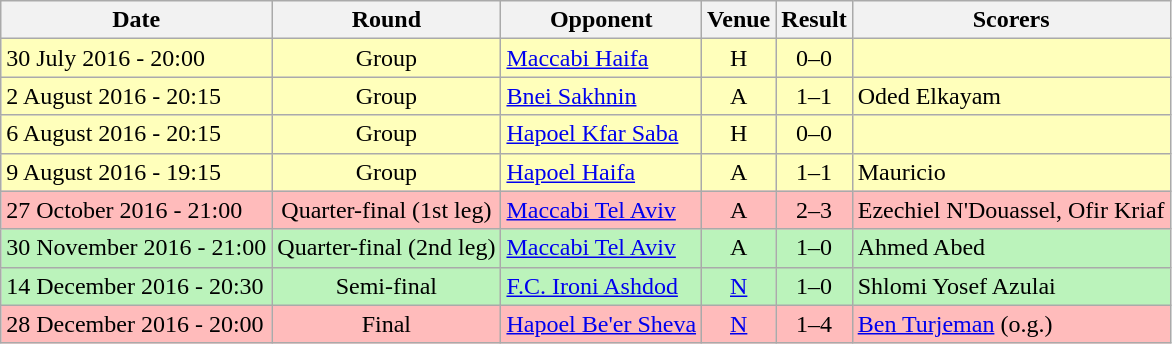<table class="wikitable">
<tr>
<th>Date</th>
<th>Round</th>
<th>Opponent</th>
<th>Venue</th>
<th>Result</th>
<th>Scorers</th>
</tr>
<tr bgcolor="#FFFFBB">
<td>30 July 2016 - 20:00</td>
<td align="center">Group</td>
<td><a href='#'>Maccabi Haifa</a></td>
<td align=center>H</td>
<td align="center">0–0</td>
<td></td>
</tr>
<tr bgcolor="#FFFFBB">
<td>2 August 2016 - 20:15</td>
<td align="center">Group</td>
<td><a href='#'>Bnei Sakhnin</a></td>
<td align=center>A</td>
<td align="center">1–1</td>
<td>Oded Elkayam</td>
</tr>
<tr bgcolor="#FFFFBB">
<td>6 August 2016 - 20:15</td>
<td align="center">Group</td>
<td><a href='#'>Hapoel Kfar Saba</a></td>
<td align=center>H</td>
<td align="center">0–0</td>
<td></td>
</tr>
<tr bgcolor="#FFFFBB">
<td>9 August 2016 - 19:15</td>
<td align="center">Group</td>
<td><a href='#'>Hapoel Haifa</a></td>
<td align=center>A</td>
<td align="center">1–1</td>
<td>Mauricio</td>
</tr>
<tr bgcolor="#FFBBBB">
<td>27 October 2016 - 21:00</td>
<td align="center">Quarter-final (1st leg)</td>
<td><a href='#'>Maccabi Tel Aviv</a></td>
<td align=center>A</td>
<td align="center">2–3</td>
<td>Ezechiel N'Douassel, Ofir Kriaf</td>
</tr>
<tr bgcolor="#BBF3BB">
<td>30 November 2016 - 21:00</td>
<td align="center">Quarter-final (2nd leg)</td>
<td><a href='#'>Maccabi Tel Aviv</a></td>
<td align=center>A</td>
<td align="center">1–0</td>
<td>Ahmed Abed</td>
</tr>
<tr bgcolor="#BBF3BB">
<td>14 December 2016 - 20:30</td>
<td align="center">Semi-final</td>
<td><a href='#'>F.C. Ironi Ashdod</a></td>
<td align=center><a href='#'>N</a></td>
<td align="center">1–0 </td>
<td>Shlomi Yosef Azulai</td>
</tr>
<tr bgcolor="#FFBBBB">
<td>28 December 2016 - 20:00</td>
<td align="center">Final</td>
<td><a href='#'>Hapoel Be'er Sheva</a></td>
<td align=center><a href='#'>N</a></td>
<td align="center">1–4</td>
<td><a href='#'>Ben Turjeman</a> (o.g.)</td>
</tr>
</table>
